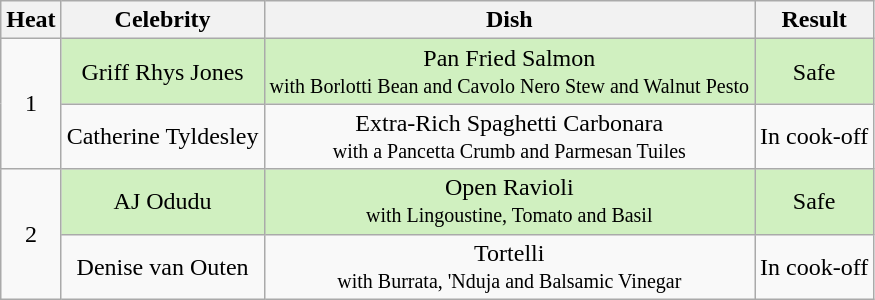<table class="wikitable" style="text-align:center;">
<tr>
<th>Heat</th>
<th>Celebrity</th>
<th>Dish</th>
<th>Result</th>
</tr>
<tr>
<td rowspan="2">1</td>
<td style="background:#d0f0c0;">Griff Rhys Jones</td>
<td style="background:#d0f0c0;">Pan Fried Salmon<br><small>with Borlotti Bean and Cavolo Nero Stew and Walnut Pesto</small></td>
<td style="background:#d0f0c0;">Safe</td>
</tr>
<tr>
<td>Catherine Tyldesley</td>
<td>Extra-Rich Spaghetti Carbonara<br><small>with a Pancetta Crumb and Parmesan Tuiles</small></td>
<td>In cook-off</td>
</tr>
<tr>
<td rowspan="2">2</td>
<td style="background:#d0f0c0;">AJ Odudu</td>
<td style="background:#d0f0c0;">Open Ravioli<br><small>with Lingoustine, Tomato and Basil</small></td>
<td style="background:#d0f0c0;">Safe</td>
</tr>
<tr>
<td>Denise van Outen</td>
<td>Tortelli<br><small>with Burrata, 'Nduja and Balsamic Vinegar</small></td>
<td>In cook-off</td>
</tr>
</table>
